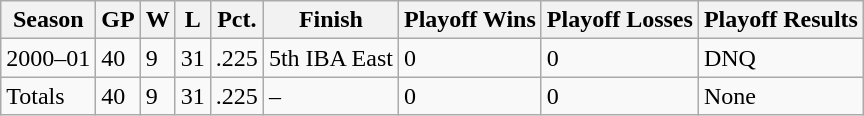<table class="wikitable">
<tr>
<th>Season</th>
<th>GP</th>
<th>W</th>
<th>L</th>
<th>Pct.</th>
<th>Finish</th>
<th>Playoff Wins</th>
<th>Playoff Losses</th>
<th>Playoff Results</th>
</tr>
<tr>
<td>2000–01</td>
<td>40</td>
<td>9</td>
<td>31</td>
<td>.225</td>
<td>5th IBA East</td>
<td>0</td>
<td>0</td>
<td>DNQ</td>
</tr>
<tr>
<td>Totals</td>
<td>40</td>
<td>9</td>
<td>31</td>
<td>.225</td>
<td>–</td>
<td>0</td>
<td>0</td>
<td>None</td>
</tr>
</table>
